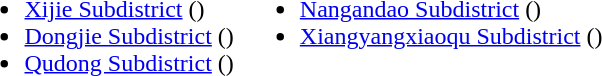<table>
<tr>
<td valign="top"><br><ul><li><a href='#'>Xijie Subdistrict</a> ()</li><li><a href='#'>Dongjie Subdistrict</a> ()</li><li><a href='#'>Qudong Subdistrict</a> ()</li></ul></td>
<td valign="top"><br><ul><li><a href='#'>Nangandao Subdistrict</a> ()</li><li><a href='#'>Xiangyangxiaoqu Subdistrict</a> ()</li></ul></td>
</tr>
</table>
